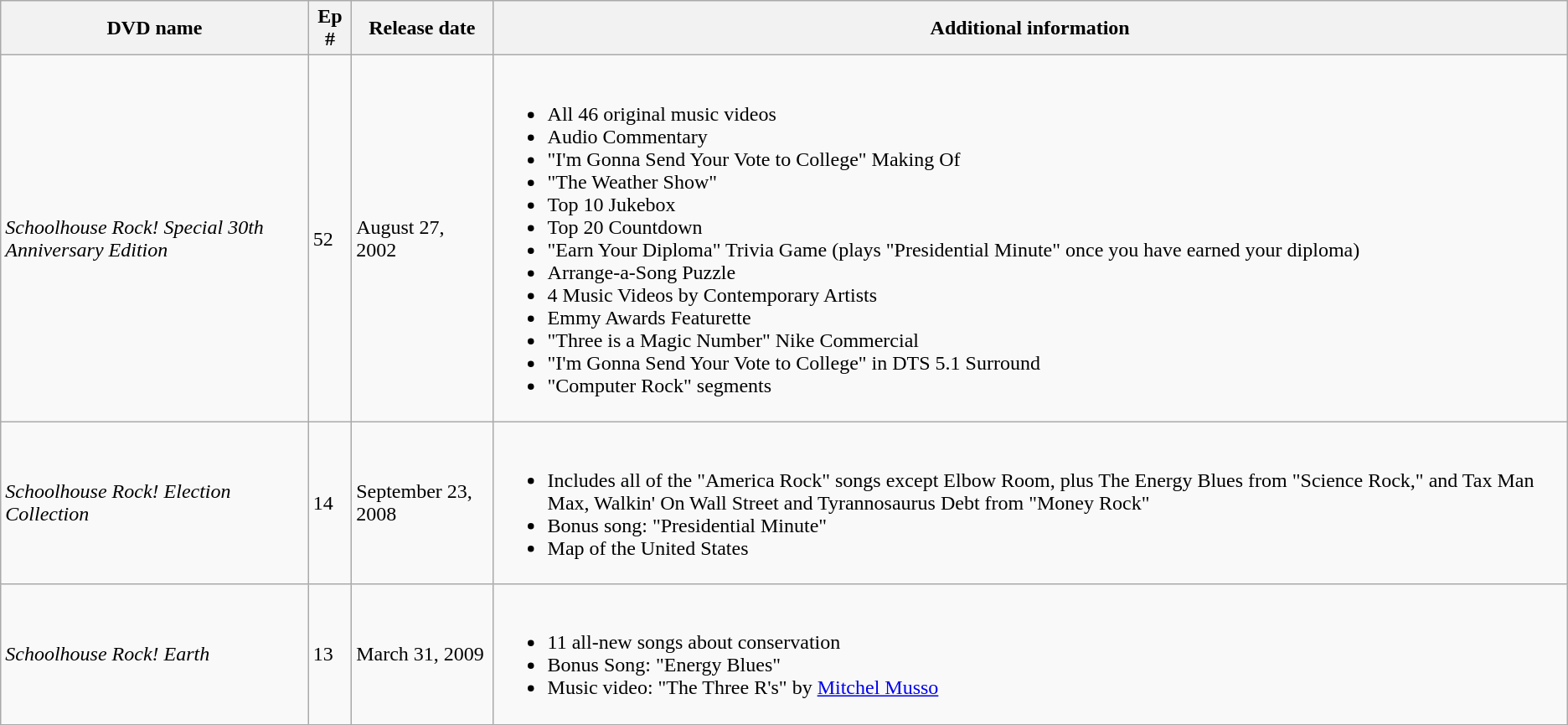<table class="wikitable">
<tr>
<th>DVD name</th>
<th>Ep #</th>
<th>Release date</th>
<th>Additional information</th>
</tr>
<tr>
<td><em>Schoolhouse Rock! Special 30th Anniversary Edition</em></td>
<td>52</td>
<td>August 27, 2002</td>
<td><br><ul><li>All 46 original music videos</li><li>Audio Commentary</li><li>"I'm Gonna Send Your Vote to College" Making Of</li><li>"The Weather Show"</li><li>Top 10 Jukebox</li><li>Top 20 Countdown</li><li>"Earn Your Diploma" Trivia Game (plays "Presidential Minute" once you have earned your diploma)</li><li>Arrange-a-Song Puzzle</li><li>4 Music Videos by Contemporary Artists</li><li>Emmy Awards Featurette</li><li>"Three is a Magic Number" Nike Commercial</li><li>"I'm Gonna Send Your Vote to College" in DTS 5.1 Surround</li><li>"Computer Rock" segments</li></ul></td>
</tr>
<tr>
<td><em>Schoolhouse Rock! Election Collection</em></td>
<td>14</td>
<td>September 23, 2008</td>
<td><br><ul><li>Includes all of the "America Rock" songs except Elbow Room, plus The Energy Blues from "Science Rock," and Tax Man Max, Walkin' On Wall Street and Tyrannosaurus Debt from "Money Rock"</li><li>Bonus song: "Presidential Minute"</li><li>Map of the United States</li></ul></td>
</tr>
<tr>
<td><em>Schoolhouse Rock! Earth</em></td>
<td>13</td>
<td>March 31, 2009</td>
<td><br><ul><li>11 all-new songs about conservation</li><li>Bonus Song: "Energy Blues"</li><li>Music video: "The Three R's" by <a href='#'>Mitchel Musso</a></li></ul></td>
</tr>
</table>
